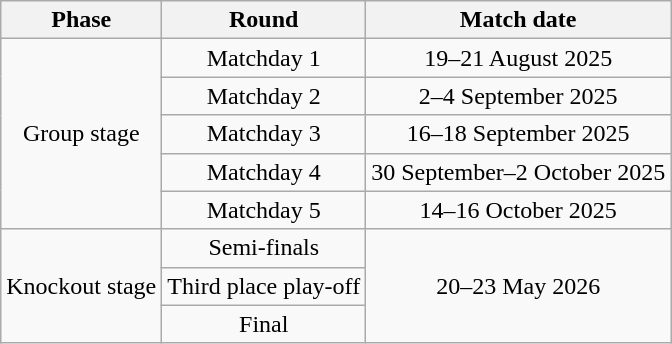<table class="wikitable" style="text-align:center">
<tr>
<th>Phase</th>
<th>Round</th>
<th>Match date</th>
</tr>
<tr>
<td rowspan="5">Group stage</td>
<td>Matchday 1</td>
<td>19–21 August 2025</td>
</tr>
<tr>
<td>Matchday 2</td>
<td>2–4 September 2025</td>
</tr>
<tr>
<td>Matchday 3</td>
<td>16–18 September 2025</td>
</tr>
<tr>
<td>Matchday 4</td>
<td>30 September–2 October 2025</td>
</tr>
<tr>
<td>Matchday 5</td>
<td>14–16 October 2025</td>
</tr>
<tr>
<td rowspan="3">Knockout stage</td>
<td>Semi-finals</td>
<td rowspan="3">20–23 May 2026</td>
</tr>
<tr>
<td>Third place play-off</td>
</tr>
<tr>
<td>Final</td>
</tr>
</table>
